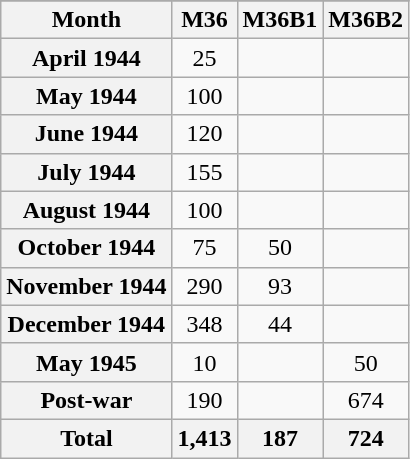<table class="wikitable floatright">
<tr style="vertical-align:top; text-align:center;">
</tr>
<tr style="vertical-align:top; text-align:center;">
<th>Month</th>
<th>M36</th>
<th>M36B1</th>
<th>M36B2</th>
</tr>
<tr style="vertical-align:top; text-align:center;">
<th>April 1944</th>
<td>25</td>
<td></td>
<td></td>
</tr>
<tr style="vertical-align:top; text-align:center;">
<th>May 1944</th>
<td>100</td>
<td></td>
<td></td>
</tr>
<tr style="vertical-align:top; text-align:center;">
<th>June 1944</th>
<td>120</td>
<td></td>
<td></td>
</tr>
<tr style="vertical-align:top; text-align:center;">
<th>July 1944</th>
<td>155</td>
<td></td>
<td></td>
</tr>
<tr style="vertical-align:top; text-align:center;">
<th>August 1944</th>
<td>100</td>
<td></td>
<td></td>
</tr>
<tr style="vertical-align:top; text-align:center;">
<th>October 1944</th>
<td>75</td>
<td>50</td>
<td></td>
</tr>
<tr style="vertical-align:top; text-align:center;">
<th>November 1944</th>
<td>290</td>
<td>93</td>
<td></td>
</tr>
<tr style="vertical-align:top; text-align:center;">
<th>December 1944</th>
<td>348</td>
<td>44</td>
<td></td>
</tr>
<tr style="vertical-align:top; text-align:center;">
<th>May 1945</th>
<td>10</td>
<td></td>
<td>50</td>
</tr>
<tr style="vertical-align:top; text-align:center;">
<th>Post-war</th>
<td>190</td>
<td></td>
<td>674</td>
</tr>
<tr style="vertical-align:top; text-align:center;">
<th>Total</th>
<th>1,413</th>
<th>187</th>
<th>724</th>
</tr>
</table>
